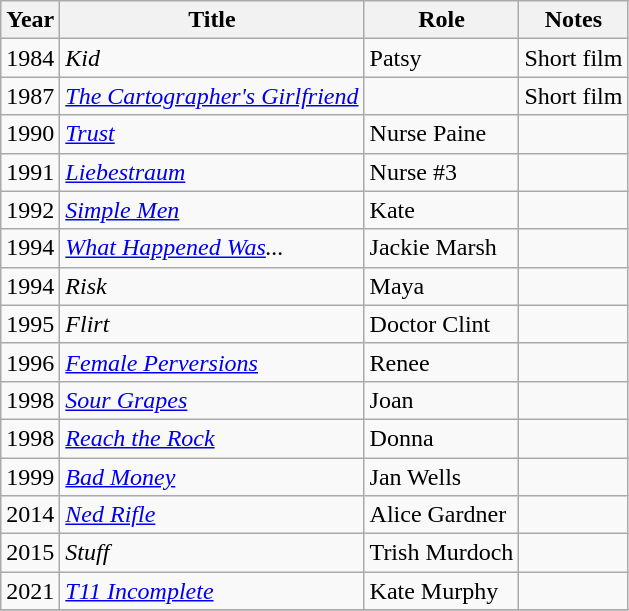<table class="wikitable sortable">
<tr>
<th>Year</th>
<th>Title</th>
<th>Role</th>
<th class="unsortable">Notes</th>
</tr>
<tr>
<td>1984</td>
<td><em>Kid</em></td>
<td>Patsy</td>
<td>Short film</td>
</tr>
<tr>
<td>1987</td>
<td><em><a href='#'>The Cartographer's Girlfriend</a></em></td>
<td></td>
<td>Short film</td>
</tr>
<tr>
<td>1990</td>
<td><em><a href='#'>Trust</a></em></td>
<td>Nurse Paine</td>
<td></td>
</tr>
<tr>
<td>1991</td>
<td><em><a href='#'>Liebestraum</a></em></td>
<td>Nurse #3</td>
<td></td>
</tr>
<tr>
<td>1992</td>
<td><em><a href='#'>Simple Men</a></em></td>
<td>Kate</td>
<td></td>
</tr>
<tr>
<td>1994</td>
<td><em><a href='#'>What Happened Was</a>...</em></td>
<td>Jackie Marsh</td>
<td></td>
</tr>
<tr>
<td>1994</td>
<td><em>Risk</em></td>
<td>Maya</td>
<td></td>
</tr>
<tr>
<td>1995</td>
<td><em>Flirt</em></td>
<td>Doctor Clint</td>
<td></td>
</tr>
<tr>
<td>1996</td>
<td><em><a href='#'>Female Perversions</a></em></td>
<td>Renee</td>
<td></td>
</tr>
<tr>
<td>1998</td>
<td><em><a href='#'>Sour Grapes</a></em></td>
<td>Joan</td>
<td></td>
</tr>
<tr>
<td>1998</td>
<td><em><a href='#'>Reach the Rock</a></em></td>
<td>Donna</td>
<td></td>
</tr>
<tr>
<td>1999</td>
<td><em><a href='#'>Bad Money</a></em></td>
<td>Jan Wells</td>
<td></td>
</tr>
<tr>
<td>2014</td>
<td><em><a href='#'>Ned Rifle</a></em></td>
<td>Alice Gardner</td>
<td></td>
</tr>
<tr>
<td>2015</td>
<td><em>Stuff</em></td>
<td>Trish Murdoch</td>
<td></td>
</tr>
<tr>
<td>2021</td>
<td><em><a href='#'>T11 Incomplete</a></em></td>
<td>Kate Murphy</td>
<td></td>
</tr>
<tr>
</tr>
</table>
